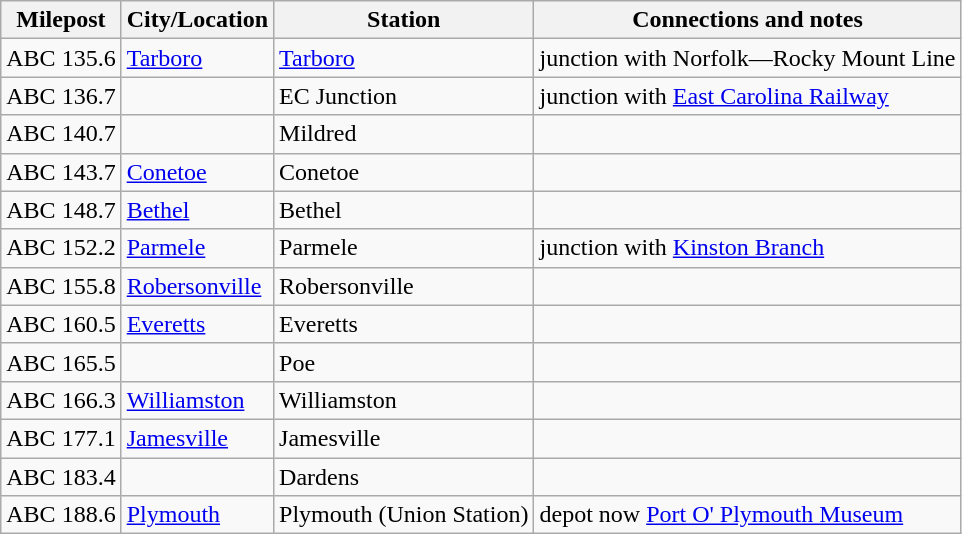<table class="wikitable">
<tr>
<th>Milepost</th>
<th>City/Location</th>
<th>Station</th>
<th>Connections and notes</th>
</tr>
<tr>
<td>ABC 135.6</td>
<td><a href='#'>Tarboro</a></td>
<td><a href='#'>Tarboro</a></td>
<td>junction with Norfolk—Rocky Mount Line</td>
</tr>
<tr>
<td>ABC 136.7</td>
<td></td>
<td>EC Junction</td>
<td>junction with <a href='#'>East Carolina Railway</a></td>
</tr>
<tr>
<td>ABC 140.7</td>
<td></td>
<td>Mildred</td>
<td></td>
</tr>
<tr>
<td>ABC 143.7</td>
<td><a href='#'>Conetoe</a></td>
<td>Conetoe</td>
<td></td>
</tr>
<tr>
<td>ABC 148.7</td>
<td><a href='#'>Bethel</a></td>
<td>Bethel</td>
<td></td>
</tr>
<tr>
<td>ABC 152.2</td>
<td><a href='#'>Parmele</a></td>
<td>Parmele</td>
<td>junction with <a href='#'>Kinston Branch</a></td>
</tr>
<tr>
<td>ABC 155.8</td>
<td><a href='#'>Robersonville</a></td>
<td>Robersonville</td>
<td></td>
</tr>
<tr>
<td>ABC 160.5</td>
<td><a href='#'>Everetts</a></td>
<td>Everetts</td>
<td></td>
</tr>
<tr>
<td>ABC 165.5</td>
<td></td>
<td>Poe</td>
<td></td>
</tr>
<tr>
<td>ABC 166.3</td>
<td><a href='#'>Williamston</a></td>
<td>Williamston</td>
<td></td>
</tr>
<tr>
<td>ABC 177.1</td>
<td><a href='#'>Jamesville</a></td>
<td>Jamesville</td>
<td></td>
</tr>
<tr>
<td>ABC 183.4</td>
<td></td>
<td>Dardens</td>
<td></td>
</tr>
<tr>
<td>ABC 188.6</td>
<td><a href='#'>Plymouth</a></td>
<td>Plymouth (Union Station)</td>
<td>depot now <a href='#'>Port O' Plymouth Museum</a></td>
</tr>
</table>
